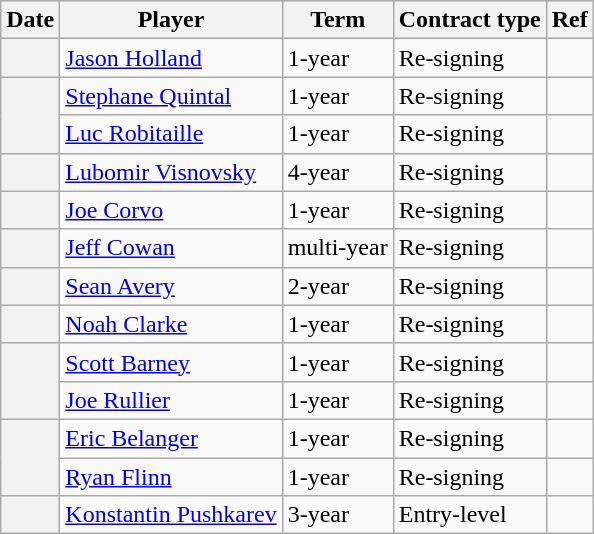<table class="wikitable plainrowheaders">
<tr style="background:#ddd; text-align:center;">
<th>Date</th>
<th>Player</th>
<th>Term</th>
<th>Contract type</th>
<th>Ref</th>
</tr>
<tr>
<th scope="row"></th>
<td><a href='#'>Jason Holland</a></td>
<td>1-year</td>
<td>Re-signing</td>
<td></td>
</tr>
<tr>
<th scope="row" rowspan=2></th>
<td><a href='#'>Stephane Quintal</a></td>
<td>1-year</td>
<td>Re-signing</td>
<td></td>
</tr>
<tr>
<td><a href='#'>Luc Robitaille</a></td>
<td>1-year</td>
<td>Re-signing</td>
<td></td>
</tr>
<tr>
<th scope="row"></th>
<td><a href='#'>Lubomir Visnovsky</a></td>
<td>4-year</td>
<td>Re-signing</td>
<td></td>
</tr>
<tr>
<th scope="row"></th>
<td><a href='#'>Joe Corvo</a></td>
<td>1-year</td>
<td>Re-signing</td>
<td></td>
</tr>
<tr>
<th scope="row"></th>
<td><a href='#'>Jeff Cowan</a></td>
<td>multi-year</td>
<td>Re-signing</td>
<td></td>
</tr>
<tr>
<th scope="row"></th>
<td><a href='#'>Sean Avery</a></td>
<td>2-year</td>
<td>Re-signing</td>
<td></td>
</tr>
<tr>
<th scope="row"></th>
<td><a href='#'>Noah Clarke</a></td>
<td>1-year</td>
<td>Re-signing</td>
<td></td>
</tr>
<tr>
<th scope="row" rowspan=2></th>
<td><a href='#'>Scott Barney</a></td>
<td>1-year</td>
<td>Re-signing</td>
<td></td>
</tr>
<tr>
<td><a href='#'>Joe Rullier</a></td>
<td>1-year</td>
<td>Re-signing</td>
<td></td>
</tr>
<tr>
<th scope="row" rowspan=2></th>
<td><a href='#'>Eric Belanger</a></td>
<td>1-year</td>
<td>Re-signing</td>
<td></td>
</tr>
<tr>
<td><a href='#'>Ryan Flinn</a></td>
<td>1-year</td>
<td>Re-signing</td>
<td></td>
</tr>
<tr>
<th scope="row"></th>
<td><a href='#'>Konstantin Pushkarev</a></td>
<td>3-year</td>
<td>Entry-level</td>
<td></td>
</tr>
</table>
